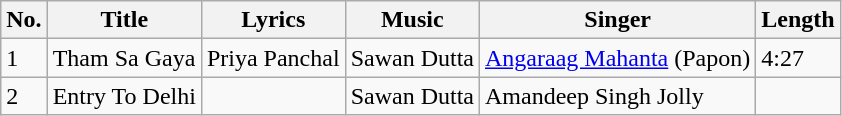<table class="wikitable">
<tr>
<th>No.</th>
<th>Title</th>
<th>Lyrics</th>
<th>Music</th>
<th>Singer</th>
<th>Length</th>
</tr>
<tr>
<td>1</td>
<td>Tham Sa Gaya</td>
<td>Priya Panchal</td>
<td>Sawan Dutta</td>
<td><a href='#'>Angaraag Mahanta</a> (Papon)</td>
<td>4:27</td>
</tr>
<tr>
<td>2</td>
<td>Entry To Delhi</td>
<td></td>
<td>Sawan Dutta</td>
<td>Amandeep Singh Jolly</td>
<td></td>
</tr>
</table>
